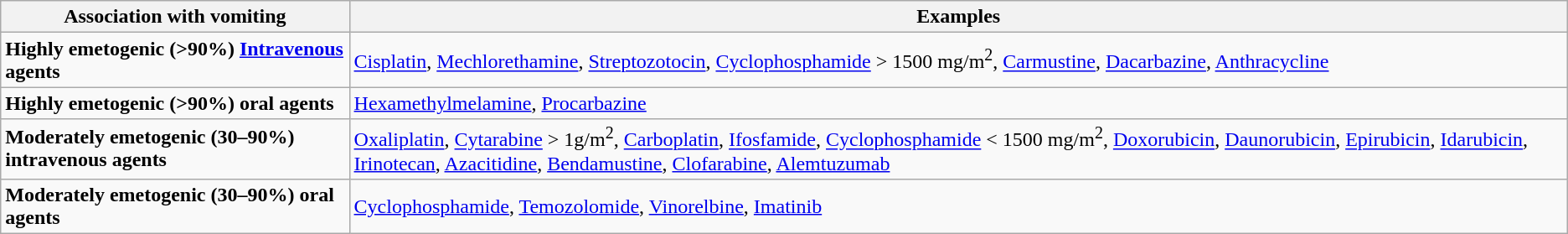<table class="wikitable">
<tr>
<th>Association with vomiting</th>
<th>Examples</th>
</tr>
<tr>
<td><strong>Highly emetogenic (>90%) <a href='#'>Intravenous</a> agents</strong></td>
<td><a href='#'>Cisplatin</a>, <a href='#'>Mechlorethamine</a>, <a href='#'>Streptozotocin</a>, <a href='#'>Cyclophosphamide</a> > 1500 mg/m<sup>2</sup>, <a href='#'>Carmustine</a>, <a href='#'>Dacarbazine</a>, <a href='#'>Anthracycline</a></td>
</tr>
<tr>
<td><strong>Highly emetogenic (>90%) oral agents</strong> </td>
<td><a href='#'>Hexamethylmelamine</a>, <a href='#'>Procarbazine</a></td>
</tr>
<tr>
<td><strong>Moderately emetogenic (30–90%) intravenous agents</strong> </td>
<td><a href='#'>Oxaliplatin</a>, <a href='#'>Cytarabine</a> > 1g/m<sup>2</sup>, <a href='#'>Carboplatin</a>, <a href='#'>Ifosfamide</a>, <a href='#'>Cyclophosphamide</a> < 1500 mg/m<sup>2</sup>, <a href='#'>Doxorubicin</a>, <a href='#'>Daunorubicin</a>, <a href='#'>Epirubicin</a>, <a href='#'>Idarubicin</a>, <a href='#'>Irinotecan</a>, <a href='#'>Azacitidine</a>, <a href='#'>Bendamustine</a>, <a href='#'>Clofarabine</a>, <a href='#'>Alemtuzumab</a></td>
</tr>
<tr>
<td><strong>Moderately emetogenic (30–90%) oral agents</strong> </td>
<td><a href='#'>Cyclophosphamide</a>, <a href='#'>Temozolomide</a>, <a href='#'>Vinorelbine</a>, <a href='#'>Imatinib</a></td>
</tr>
</table>
